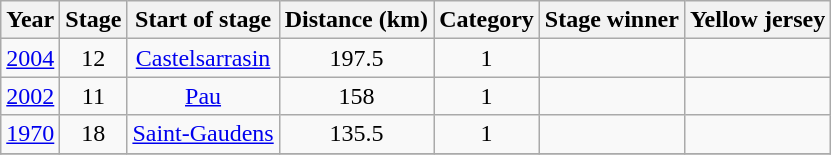<table class="wikitable" style="text-align: center;">
<tr>
<th>Year</th>
<th>Stage</th>
<th>Start of stage</th>
<th>Distance (km)</th>
<th>Category</th>
<th>Stage winner</th>
<th>Yellow jersey</th>
</tr>
<tr>
<td><a href='#'>2004</a></td>
<td>12</td>
<td><a href='#'>Castelsarrasin</a></td>
<td>197.5</td>
<td>1</td>
<td align=left></td>
<td align=left></td>
</tr>
<tr>
<td><a href='#'>2002</a></td>
<td>11</td>
<td><a href='#'>Pau</a></td>
<td>158</td>
<td>1</td>
<td align=left></td>
<td align=left></td>
</tr>
<tr>
<td><a href='#'>1970</a></td>
<td>18</td>
<td><a href='#'>Saint-Gaudens</a></td>
<td>135.5</td>
<td>1</td>
<td align=left></td>
<td align=left></td>
</tr>
<tr>
</tr>
</table>
